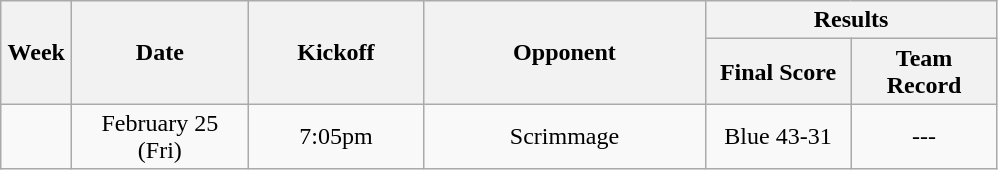<table class="wikitable">
<tr>
<th rowspan="2" width="40">Week</th>
<th rowspan="2" width="110">Date</th>
<th rowspan="2" width="110">Kickoff</th>
<th rowspan="2" width="180">Opponent</th>
<th colspan="2" width="180">Results</th>
</tr>
<tr>
<th width="90">Final Score</th>
<th width="90">Team Record</th>
</tr>
<tr>
<td align="center"></td>
<td align="center">February 25 (Fri)</td>
<td align="center">7:05pm</td>
<td align="center">Scrimmage</td>
<td align="center">Blue 43-31</td>
<td align="center">---</td>
</tr>
</table>
